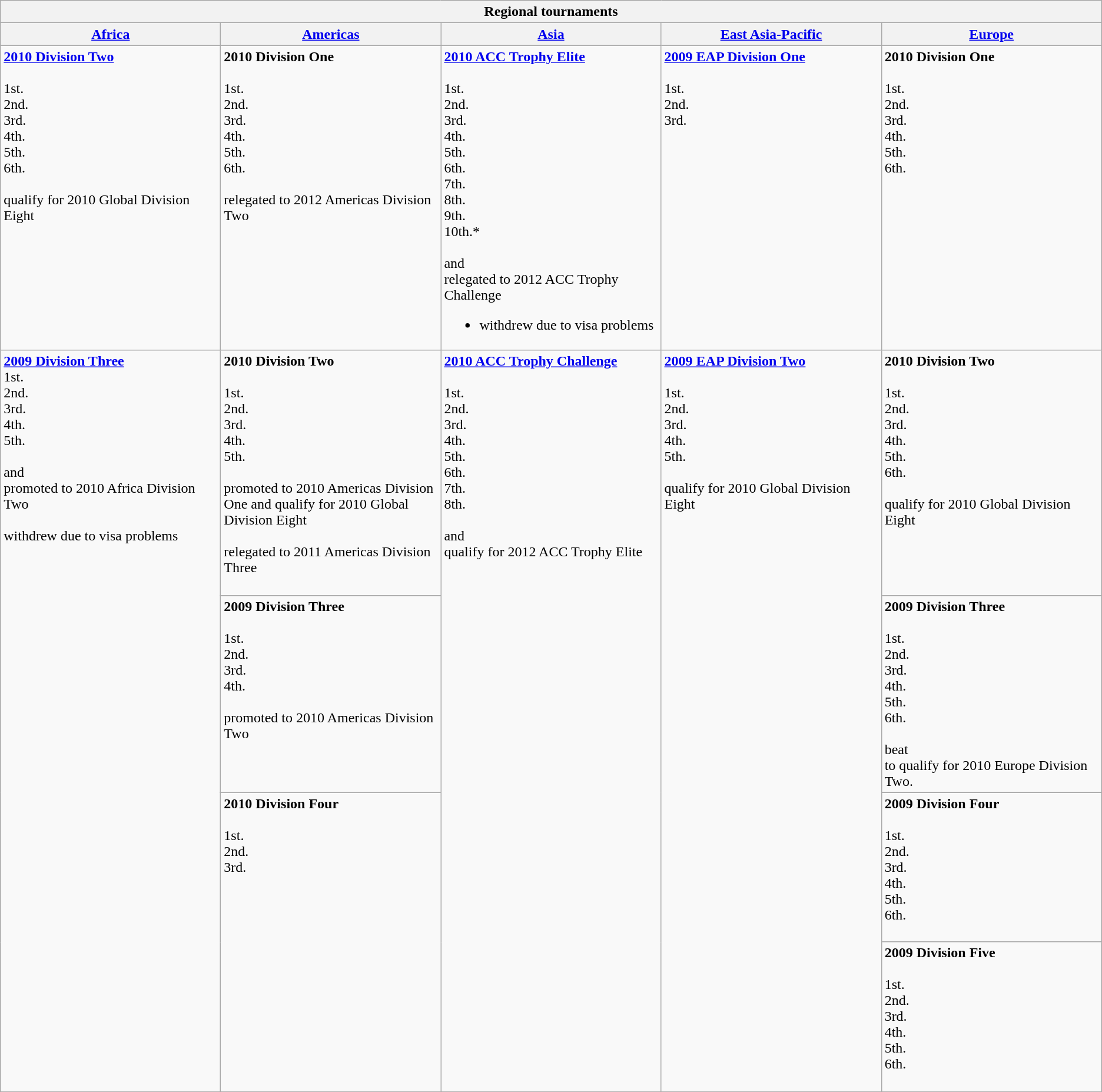<table class="wikitable" style="text-align: left;">
<tr>
<th colspan="5">Regional tournaments</th>
</tr>
<tr>
<th width="20%"><a href='#'>Africa</a></th>
<th width="20%"><a href='#'>Americas</a></th>
<th width="20%"><a href='#'>Asia</a></th>
<th width="20%"><a href='#'>East Asia-Pacific</a></th>
<th width="20%"><a href='#'>Europe</a></th>
</tr>
<tr>
<td valign="top"><strong><a href='#'>2010 Division Two</a></strong><br><br>1st. <br>
2nd. <br>
3rd. <br>
4th. <br>
5th. <br>
6th. <br>
<br>
 qualify for 2010 Global Division Eight</td>
<td valign="top"><strong>2010 Division One</strong><br><br>1st. <br>
2nd. <br>
3rd. <br> 
4th. <br>
5th. <br>
6th. <br>
<br>
 relegated to 2012 Americas Division Two<br></td>
<td valign="top"><strong><a href='#'>2010 ACC Trophy Elite</a></strong><br><br>1st. <br>
2nd. <br>
3rd. <br>
4th. <br>
5th. <br>
6th. <br>
7th. <br>
8th. <br>
9th. <br>
10th.*<br>  
<br>
 and<br>  relegated to 2012 ACC Trophy Challenge<ul><li> withdrew due to visa problems</li></ul></td>
<td valign="top"><strong><a href='#'>2009 EAP Division One</a></strong><br><br>1st. <br>
2nd. <br>
3rd. </td>
<td valign="top"><strong>2010 Division One</strong><br><br>1st. <br>
2nd. <br>
3rd. <br>
4th. <br>
5th. <br>
6th. <br></td>
</tr>
<tr>
<td valign="top" rowspan="5"><strong><a href='#'>2009 Division Three</a></strong><br>1st. <br>
2nd. <br>
3rd. <br>
4th. <br>
5th. <br>
<br>
 and  <br> promoted to 2010 Africa Division Two<br>
<br>
 withdrew due to visa problems<br>
<br></td>
<td valign="top"><strong>2010 Division Two</strong><br><br>1st. <br>
2nd. <br>
3rd. <br>
4th. <br>
5th. <br>
<br>
 promoted to 2010 Americas Division One and qualify for 2010 Global Division Eight<br>
<br>
 relegated to 2011 Americas Division Three<br>
<br></td>
<td valign="top" rowspan="5"><strong><a href='#'>2010 ACC Trophy Challenge</a></strong><br><br>1st. <br>
2nd. <br>
3rd. <br>
4th. <br>
5th. <br>
6th. <br>
7th. <br>
8th. <br>
<br>
 and<br>  qualify for 2012 ACC Trophy Elite<br></td>
<td valign="top" rowspan="5"><strong><a href='#'>2009 EAP Division Two</a></strong><br><br>1st. <br>
2nd. <br>
3rd. <br>
4th. <br>
5th. <br>
<br>
 qualify for 2010 Global Division Eight</td>
<td valign="top"><strong>2010 Division Two</strong><br><br>1st. <br>
2nd. <br>
3rd. <br>
4th. <br>
5th. <br>
6th. <br>
<br>
 qualify for 2010 Global Division Eight</td>
</tr>
<tr>
<td valign="top"><strong>2009 Division Three</strong><br><br>1st. <br>
2nd. <br>
3rd. <br>
4th. <br>
<br>
 promoted to 2010 Americas Division Two</td>
<td valign="top"><strong>2009 Division Three</strong><br><br>1st. <br>
2nd. <br>
3rd. <br>
4th. <br>
5th. <br>
6th. <br>
<br>
 beat <br> to qualify for 2010 Europe Division Two.</td>
</tr>
<tr>
<td valign="top" rowspan="3"><strong>2010 Division Four</strong><br><br>1st. <br>
2nd. <br>
3rd. <br></td>
</tr>
<tr>
<td valign="top"><strong>2009 Division Four</strong><br><br>1st. <br>
2nd. <br>
3rd. <br>
4th. <br>
5th. <br>
6th. <br>
<br></td>
</tr>
<tr>
<td valign="top"><strong>2009 Division Five</strong><br><br>1st. <br>
2nd. <br>
3rd. <br>
4th. <br>
5th. <br>
6th. <br>
<br></td>
</tr>
<tr>
</tr>
</table>
